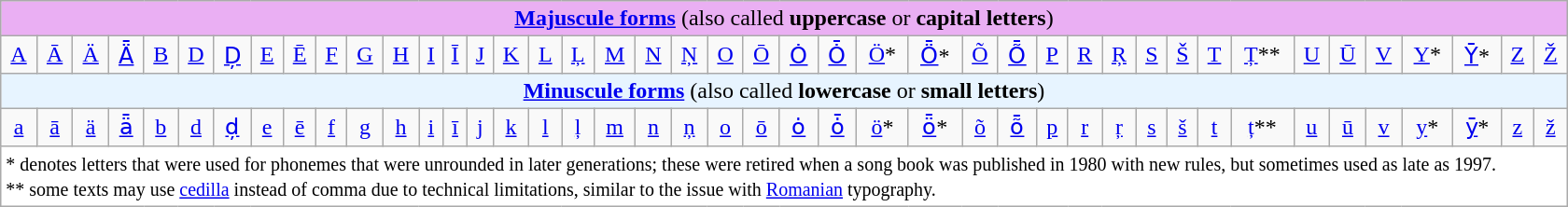<table class="wikitable" style="width: 70em; text-align: center;">
<tr>
<th colspan="43" style="background: #eaaff3; font-weight: normal;"><strong><a href='#'>Majuscule forms</a></strong> (also called <strong>uppercase</strong> or <strong>capital letters</strong>)</th>
</tr>
<tr>
<td><a href='#'>A</a></td>
<td><a href='#'>Ā</a></td>
<td><a href='#'>Ä</a></td>
<td><a href='#'>Ǟ</a></td>
<td><a href='#'>B</a></td>
<td><a href='#'>D</a></td>
<td><a href='#'>D&#x0326;</a></td>
<td><a href='#'>E</a></td>
<td><a href='#'>Ē</a></td>
<td><a href='#'>F</a></td>
<td><a href='#'>G</a></td>
<td><a href='#'>H</a></td>
<td><a href='#'>I</a></td>
<td><a href='#'>Ī</a></td>
<td><a href='#'>J</a></td>
<td><a href='#'>K</a></td>
<td><a href='#'>L</a></td>
<td><a href='#'>Ļ</a></td>
<td><a href='#'>M</a></td>
<td><a href='#'>N</a></td>
<td><a href='#'>Ņ</a></td>
<td><a href='#'>O</a></td>
<td><a href='#'>Ō</a></td>
<td><a href='#'>Ȯ</a></td>
<td><a href='#'>Ȱ</a></td>
<td><a href='#'>Ö</a>*</td>
<td><a href='#'>Ȫ</a>*</td>
<td><a href='#'>Õ</a></td>
<td><a href='#'>Ȭ</a></td>
<td><a href='#'>P</a></td>
<td><a href='#'>R</a></td>
<td><a href='#'>Ŗ</a></td>
<td><a href='#'>S</a></td>
<td><a href='#'>Š</a></td>
<td><a href='#'>T</a></td>
<td><a href='#'>Ț</a>**</td>
<td><a href='#'>U</a></td>
<td><a href='#'>Ū</a></td>
<td><a href='#'>V</a></td>
<td><a href='#'>Y</a>*</td>
<td><a href='#'>Ȳ</a>*</td>
<td><a href='#'>Z</a></td>
<td><a href='#'>Ž</a></td>
</tr>
<tr>
<th colspan="43" style="background: #e7f4ff; font-weight: normal;"><strong><a href='#'>Minuscule forms</a></strong> (also called <strong>lowercase</strong> or <strong>small letters</strong>)</th>
</tr>
<tr>
<td><a href='#'>a</a></td>
<td><a href='#'>ā</a></td>
<td><a href='#'>ä</a></td>
<td><a href='#'>ǟ</a></td>
<td><a href='#'>b</a></td>
<td><a href='#'>d</a></td>
<td><a href='#'>d&#x0326;</a></td>
<td><a href='#'>e</a></td>
<td><a href='#'>ē</a></td>
<td><a href='#'>f</a></td>
<td><a href='#'>g</a></td>
<td><a href='#'>h</a></td>
<td><a href='#'>i</a></td>
<td><a href='#'>ī</a></td>
<td><a href='#'>j</a></td>
<td><a href='#'>k</a></td>
<td><a href='#'>l</a></td>
<td><a href='#'>ļ</a></td>
<td><a href='#'>m</a></td>
<td><a href='#'>n</a></td>
<td><a href='#'>ņ</a></td>
<td><a href='#'>o</a></td>
<td><a href='#'>ō</a></td>
<td><a href='#'>ȯ</a></td>
<td><a href='#'>ȱ</a></td>
<td><a href='#'>ö</a>*</td>
<td><a href='#'>ȫ</a>*</td>
<td><a href='#'>õ</a></td>
<td><a href='#'>ȭ</a></td>
<td><a href='#'>p</a></td>
<td><a href='#'>r</a></td>
<td><a href='#'>ŗ</a></td>
<td><a href='#'>s</a></td>
<td><a href='#'>š</a></td>
<td><a href='#'>t</a></td>
<td><a href='#'>ț</a>**</td>
<td><a href='#'>u</a></td>
<td><a href='#'>ū</a></td>
<td><a href='#'>v</a></td>
<td><a href='#'>y</a>*</td>
<td><a href='#'>ȳ</a>*</td>
<td><a href='#'>z</a></td>
<td><a href='#'>ž</a></td>
</tr>
<tr>
<th colspan="43" style="background: #ffffff; font-weight: normal; text-align: justify;"><small>* denotes letters that were used for phonemes that were unrounded in later generations; these were retired when a song book was published in 1980 with new rules, but sometimes used as late as 1997.<br>** some texts may use <a href='#'>cedilla</a> instead of comma due to technical limitations, similar to the issue with <a href='#'>Romanian</a> typography.</small></th>
</tr>
</table>
